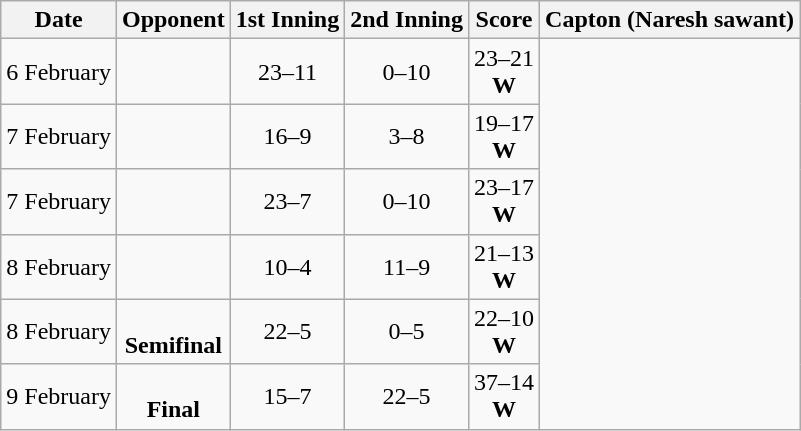<table class="wikitable" style="text-align:center;">
<tr>
<th>Date</th>
<th>Opponent</th>
<th>1st Inning</th>
<th>2nd Inning</th>
<th>Score</th>
<th>Capton (Naresh sawant)</th>
</tr>
<tr>
<td>6 February</td>
<td></td>
<td>23–11</td>
<td>0–10</td>
<td>23–21<br><strong>W</strong></td>
</tr>
<tr>
<td>7 February</td>
<td></td>
<td>16–9</td>
<td>3–8</td>
<td>19–17<br><strong>W</strong></td>
</tr>
<tr>
<td>7 February</td>
<td></td>
<td>23–7</td>
<td>0–10</td>
<td>23–17<br><strong>W</strong></td>
</tr>
<tr>
<td>8 February</td>
<td></td>
<td>10–4</td>
<td>11–9</td>
<td>21–13<br><strong>W</strong></td>
</tr>
<tr>
<td>8 February</td>
<td><br><strong>Semifinal</strong></td>
<td>22–5</td>
<td>0–5</td>
<td>22–10<br><strong>W</strong></td>
</tr>
<tr>
<td>9 February</td>
<td><br><strong>Final</strong></td>
<td>15–7</td>
<td>22–5</td>
<td>37–14<br><strong>W</strong><br></td>
</tr>
</table>
